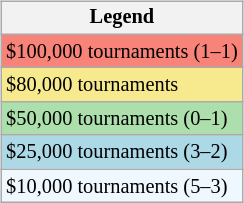<table>
<tr valign=top>
<td><br><table class=wikitable style=font-size:85%>
<tr>
<th>Legend</th>
</tr>
<tr style="background:#f88379;">
<td>$100,000 tournaments (1–1)</td>
</tr>
<tr style="background:#f7e98e;">
<td>$80,000 tournaments</td>
</tr>
<tr style="background:#addfad;">
<td>$50,000 tournaments (0–1)</td>
</tr>
<tr style="background:lightblue;">
<td>$25,000 tournaments (3–2)</td>
</tr>
<tr style="background:#f0f8ff;">
<td>$10,000 tournaments (5–3)</td>
</tr>
</table>
</td>
<td></td>
</tr>
</table>
